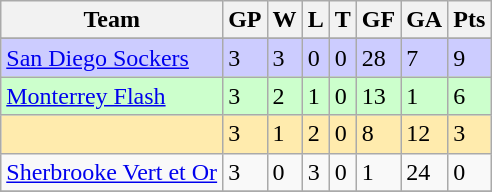<table class="wikitable">
<tr>
<th>Team</th>
<th>GP</th>
<th>W</th>
<th>L</th>
<th>T</th>
<th>GF</th>
<th>GA</th>
<th>Pts</th>
</tr>
<tr>
</tr>
<tr bgcolor=#ccccff>
<td> <a href='#'>San Diego Sockers</a></td>
<td>3</td>
<td>3</td>
<td>0</td>
<td>0</td>
<td>28</td>
<td>7</td>
<td>9</td>
</tr>
<tr bgcolor=#ccffcc>
<td> <a href='#'>Monterrey Flash</a></td>
<td>3</td>
<td>2</td>
<td>1</td>
<td>0</td>
<td>13</td>
<td>1</td>
<td>6</td>
</tr>
<tr bgcolor=#FFEBAD>
<td> </td>
<td>3</td>
<td>1</td>
<td>2</td>
<td>0</td>
<td>8</td>
<td>12</td>
<td>3</td>
</tr>
<tr>
<td> <a href='#'>Sherbrooke Vert et Or</a></td>
<td>3</td>
<td>0</td>
<td>3</td>
<td>0</td>
<td>1</td>
<td>24</td>
<td>0</td>
</tr>
<tr>
</tr>
</table>
